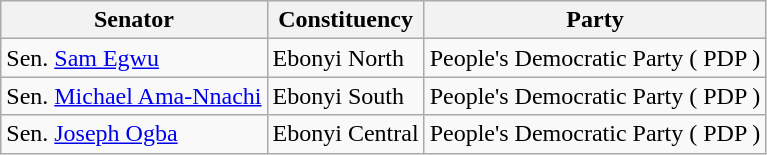<table class="wikitable">
<tr>
<th>Senator</th>
<th>Constituency</th>
<th>Party</th>
</tr>
<tr>
<td>Sen. <a href='#'>Sam Egwu</a></td>
<td>Ebonyi North</td>
<td>People's Democratic Party ( PDP )</td>
</tr>
<tr>
<td>Sen. <a href='#'>Michael Ama-Nnachi</a></td>
<td>Ebonyi South</td>
<td>People's Democratic Party ( PDP )</td>
</tr>
<tr>
<td>Sen. <a href='#'>Joseph Ogba</a></td>
<td>Ebonyi Central</td>
<td>People's Democratic Party ( PDP )</td>
</tr>
</table>
